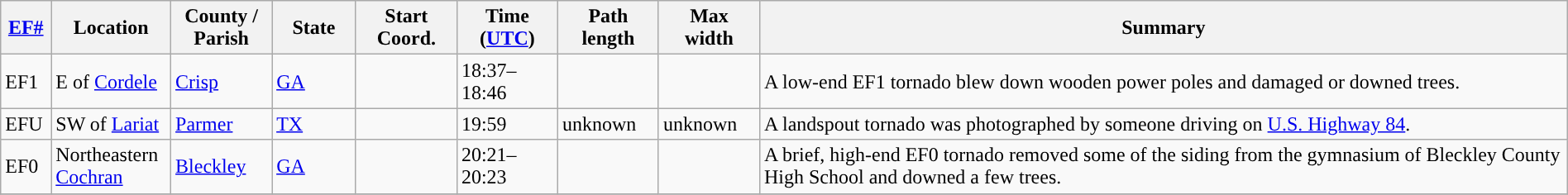<table class="wikitable sortable" style="width:100%;">
<tr>
<th scope="col" style="width:3%; text-align:center;"><a href='#'>EF#</a></th>
<th scope="col" style="width:7%; text-align:center;" class="unsortable">Location</th>
<th scope="col" style="width:6%; text-align:center;" class="unsortable">County / Parish</th>
<th scope="col" style="width:5%; text-align:center;">State</th>
<th scope="col" style="width:6%; text-align:center;">Start Coord.</th>
<th scope="col" style="width:6%; text-align:center;">Time (<a href='#'>UTC</a>)</th>
<th scope="col" style="width:6%; text-align:center;">Path length</th>
<th scope="col" style="width:6%; text-align:center;">Max width</th>
<th scope="col" class="unsortable" style="width:48%; text-align:center;">Summary</th>
</tr>
<tr>
<td>EF1</td>
<td>E of <a href='#'>Cordele</a></td>
<td><a href='#'>Crisp</a></td>
<td><a href='#'>GA</a></td>
<td></td>
<td>18:37–18:46</td>
<td></td>
<td></td>
<td>A low-end EF1 tornado blew down wooden power poles and damaged or downed trees.</td>
</tr>
<tr>
<td>EFU</td>
<td>SW of <a href='#'>Lariat</a></td>
<td><a href='#'>Parmer</a></td>
<td><a href='#'>TX</a></td>
<td></td>
<td>19:59</td>
<td>unknown</td>
<td>unknown</td>
<td>A landspout tornado was photographed by someone driving on <a href='#'>U.S. Highway 84</a>.</td>
</tr>
<tr>
<td>EF0</td>
<td>Northeastern <a href='#'>Cochran</a></td>
<td><a href='#'>Bleckley</a></td>
<td><a href='#'>GA</a></td>
<td></td>
<td>20:21–20:23</td>
<td></td>
<td></td>
<td>A brief, high-end EF0 tornado removed some of the siding from the gymnasium of Bleckley County High School and downed a few trees.</td>
</tr>
<tr>
</tr>
</table>
